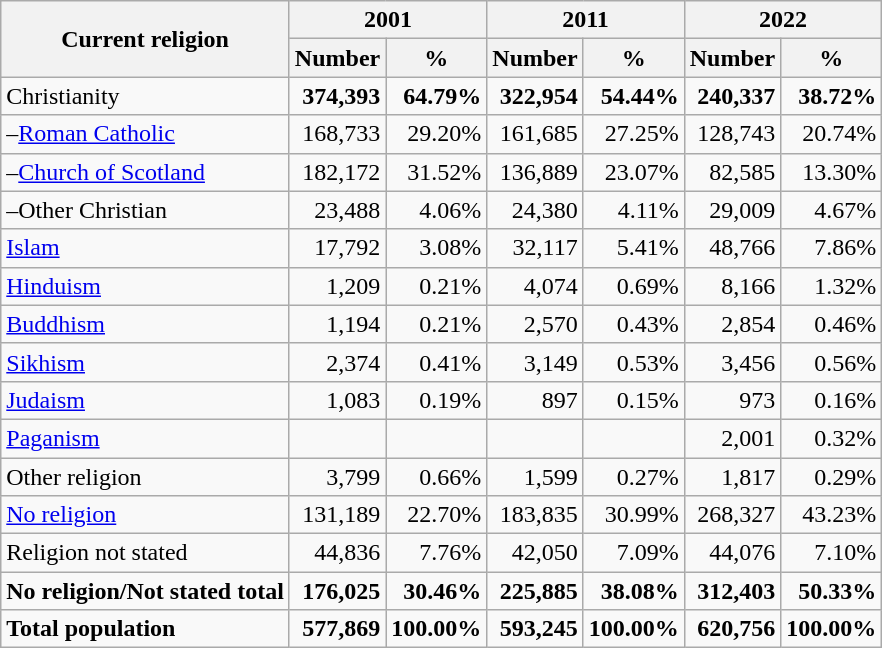<table class="wikitable sortable">
<tr>
<th rowspan="2">Current religion</th>
<th colspan="2">2001</th>
<th colspan="2">2011</th>
<th colspan="2">2022</th>
</tr>
<tr>
<th>Number</th>
<th>%</th>
<th>Number</th>
<th>%</th>
<th>Number</th>
<th>%</th>
</tr>
<tr>
<td>Christianity</td>
<td align=right><strong>374,393</strong></td>
<td align=right><strong>64.79%</strong></td>
<td align=right><strong>322,954</strong></td>
<td align=right><strong>54.44%</strong></td>
<td align=right><strong>240,337</strong></td>
<td align=right><strong>38.72%</strong></td>
</tr>
<tr>
<td>–<a href='#'>Roman Catholic</a></td>
<td align=right>168,733</td>
<td align=right>29.20%</td>
<td align=right>161,685</td>
<td align=right>27.25%</td>
<td align=right>128,743</td>
<td align=right>20.74%</td>
</tr>
<tr>
<td>–<a href='#'>Church of Scotland</a></td>
<td align=right>182,172</td>
<td align=right>31.52%</td>
<td align=right>136,889</td>
<td align=right>23.07%</td>
<td align=right>82,585</td>
<td align=right>13.30%</td>
</tr>
<tr>
<td>–Other Christian</td>
<td align=right>23,488</td>
<td align=right>4.06%</td>
<td align=right>24,380</td>
<td align=right>4.11%</td>
<td align=right>29,009</td>
<td align=right>4.67%</td>
</tr>
<tr>
<td><a href='#'>Islam</a></td>
<td align=right>17,792</td>
<td align=right>3.08%</td>
<td align=right>32,117</td>
<td align=right>5.41%</td>
<td align=right>48,766</td>
<td align=right>7.86%</td>
</tr>
<tr>
<td><a href='#'>Hinduism</a></td>
<td align=right>1,209</td>
<td align=right>0.21%</td>
<td align=right>4,074</td>
<td align=right>0.69%</td>
<td align=right>8,166</td>
<td align=right>1.32%</td>
</tr>
<tr>
<td><a href='#'>Buddhism</a></td>
<td align=right>1,194</td>
<td align=right>0.21%</td>
<td align=right>2,570</td>
<td align=right>0.43%</td>
<td align=right>2,854</td>
<td align=right>0.46%</td>
</tr>
<tr>
<td><a href='#'>Sikhism</a></td>
<td align=right>2,374</td>
<td align=right>0.41%</td>
<td align=right>3,149</td>
<td align=right>0.53%</td>
<td align=right>3,456</td>
<td align=right>0.56%</td>
</tr>
<tr>
<td><a href='#'>Judaism</a></td>
<td align=right>1,083</td>
<td align=right>0.19%</td>
<td align=right>897</td>
<td align=right>0.15%</td>
<td align=right>973</td>
<td align=right>0.16%</td>
</tr>
<tr>
<td><a href='#'>Paganism</a></td>
<td></td>
<td></td>
<td></td>
<td></td>
<td align=right>2,001</td>
<td align=right>0.32%</td>
</tr>
<tr>
<td>Other religion</td>
<td align=right>3,799</td>
<td align=right>0.66%</td>
<td align=right>1,599</td>
<td align=right>0.27%</td>
<td align=right>1,817</td>
<td align=right>0.29%</td>
</tr>
<tr>
<td><a href='#'>No religion</a></td>
<td align=right>131,189</td>
<td align=right>22.70%</td>
<td align=right>183,835</td>
<td align=right>30.99%</td>
<td align=right>268,327</td>
<td align=right>43.23%</td>
</tr>
<tr>
<td>Religion not stated</td>
<td align=right>44,836</td>
<td align=right>7.76%</td>
<td align=right>42,050</td>
<td align=right>7.09%</td>
<td align=right>44,076</td>
<td align=right>7.10%</td>
</tr>
<tr>
<td><strong>No religion/Not stated total</strong></td>
<td align=right><strong>176,025</strong></td>
<td align=right><strong>30.46%</strong></td>
<td align=right><strong>225,885</strong></td>
<td align=right><strong>38.08%</strong></td>
<td align=right><strong>312,403</strong></td>
<td align=right><strong>50.33%</strong></td>
</tr>
<tr>
<td><strong>Total population</strong></td>
<td align=right><strong>577,869</strong></td>
<td align=right><strong>100.00%</strong></td>
<td align=right><strong>593,245</strong></td>
<td align=right><strong>100.00%</strong></td>
<td align=right><strong>620,756</strong></td>
<td align=right><strong>100.00%</strong></td>
</tr>
</table>
